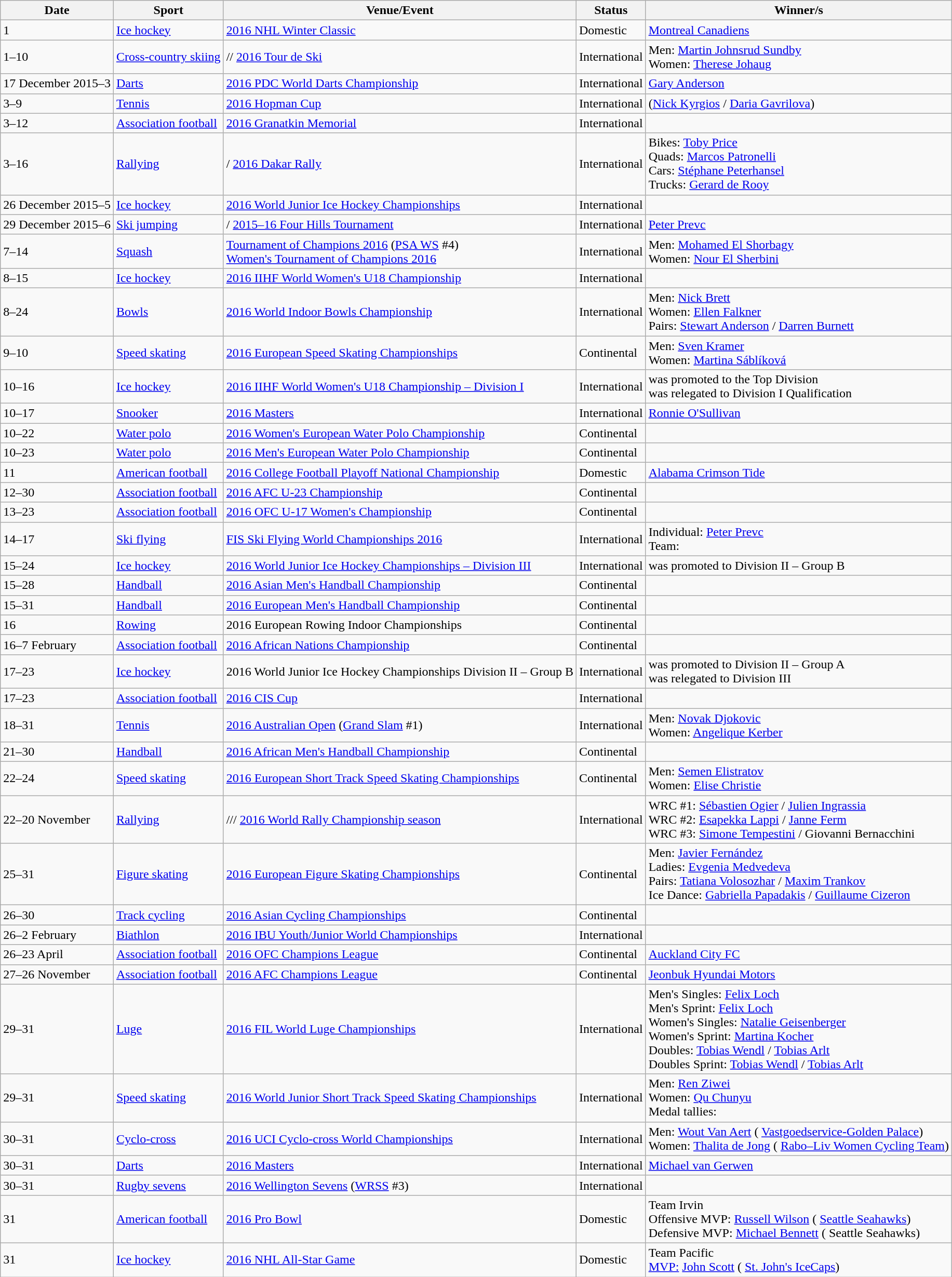<table class="wikitable sortable">
<tr>
<th>Date</th>
<th>Sport</th>
<th>Venue/Event</th>
<th>Status</th>
<th>Winner/s</th>
</tr>
<tr>
<td>1</td>
<td><a href='#'>Ice hockey</a></td>
<td> <a href='#'>2016 NHL Winter Classic</a></td>
<td>Domestic</td>
<td> <a href='#'>Montreal Canadiens</a></td>
</tr>
<tr>
<td>1–10</td>
<td><a href='#'>Cross-country skiing</a></td>
<td>// <a href='#'>2016 Tour de Ski</a></td>
<td>International</td>
<td>Men:  <a href='#'>Martin Johnsrud Sundby</a><br>Women:  <a href='#'>Therese Johaug</a></td>
</tr>
<tr>
<td>17 December 2015–3</td>
<td><a href='#'>Darts</a></td>
<td> <a href='#'>2016 PDC World Darts Championship</a></td>
<td>International</td>
<td> <a href='#'>Gary Anderson</a></td>
</tr>
<tr>
<td>3–9</td>
<td><a href='#'>Tennis</a></td>
<td> <a href='#'>2016 Hopman Cup</a></td>
<td>International</td>
<td> (<a href='#'>Nick Kyrgios</a> / <a href='#'>Daria Gavrilova</a>)</td>
</tr>
<tr>
<td>3–12</td>
<td><a href='#'>Association football</a></td>
<td> <a href='#'>2016 Granatkin Memorial</a></td>
<td>International</td>
<td></td>
</tr>
<tr>
<td>3–16</td>
<td><a href='#'>Rallying</a></td>
<td>/ <a href='#'>2016 Dakar Rally</a></td>
<td>International</td>
<td>Bikes:  <a href='#'>Toby Price</a><br>Quads:  <a href='#'>Marcos Patronelli</a><br>Cars:  <a href='#'>Stéphane Peterhansel</a><br>Trucks:  <a href='#'>Gerard de Rooy</a></td>
</tr>
<tr>
<td>26 December 2015–5</td>
<td><a href='#'>Ice hockey</a></td>
<td> <a href='#'>2016 World Junior Ice Hockey Championships</a></td>
<td>International</td>
<td></td>
</tr>
<tr>
<td>29 December 2015–6</td>
<td><a href='#'>Ski jumping</a></td>
<td>/ <a href='#'>2015–16 Four Hills Tournament</a></td>
<td>International</td>
<td> <a href='#'>Peter Prevc</a></td>
</tr>
<tr>
<td>7–14</td>
<td><a href='#'>Squash</a></td>
<td> <a href='#'>Tournament of Champions 2016</a> (<a href='#'>PSA WS</a> #4)<br> <a href='#'>Women's Tournament of Champions 2016</a></td>
<td>International</td>
<td>Men:  <a href='#'>Mohamed El Shorbagy</a><br>Women:  <a href='#'>Nour El Sherbini</a></td>
</tr>
<tr>
<td>8–15</td>
<td><a href='#'>Ice hockey</a></td>
<td> <a href='#'>2016 IIHF World Women's U18 Championship</a></td>
<td>International</td>
<td></td>
</tr>
<tr>
<td>8–24</td>
<td><a href='#'>Bowls</a></td>
<td> <a href='#'>2016 World Indoor Bowls Championship</a></td>
<td>International</td>
<td>Men:  <a href='#'>Nick Brett</a><br>Women:  <a href='#'>Ellen Falkner</a><br>Pairs:  <a href='#'>Stewart Anderson</a> / <a href='#'>Darren Burnett</a></td>
</tr>
<tr>
<td>9–10</td>
<td><a href='#'>Speed skating</a></td>
<td> <a href='#'>2016 European Speed Skating Championships</a></td>
<td>Continental</td>
<td>Men:  <a href='#'>Sven Kramer</a><br>Women:  <a href='#'>Martina Sáblíková</a></td>
</tr>
<tr>
<td>10–16</td>
<td><a href='#'>Ice hockey</a></td>
<td> <a href='#'>2016 IIHF World Women's U18 Championship – Division I</a></td>
<td>International</td>
<td> was promoted to the Top Division<br> was relegated to Division I Qualification</td>
</tr>
<tr>
<td>10–17</td>
<td><a href='#'>Snooker</a></td>
<td> <a href='#'>2016 Masters</a></td>
<td>International</td>
<td> <a href='#'>Ronnie O'Sullivan</a></td>
</tr>
<tr>
<td>10–22</td>
<td><a href='#'>Water polo</a></td>
<td> <a href='#'>2016 Women's European Water Polo Championship</a></td>
<td>Continental</td>
<td></td>
</tr>
<tr>
<td>10–23</td>
<td><a href='#'>Water polo</a></td>
<td> <a href='#'>2016 Men's European Water Polo Championship</a></td>
<td>Continental</td>
<td></td>
</tr>
<tr>
<td>11</td>
<td><a href='#'>American football</a></td>
<td> <a href='#'>2016 College Football Playoff National Championship</a></td>
<td>Domestic</td>
<td> <a href='#'>Alabama Crimson Tide</a></td>
</tr>
<tr>
<td>12–30</td>
<td><a href='#'>Association football</a></td>
<td> <a href='#'>2016 AFC U-23 Championship</a></td>
<td>Continental</td>
<td></td>
</tr>
<tr>
<td>13–23</td>
<td><a href='#'>Association football</a></td>
<td> <a href='#'>2016 OFC U-17 Women's Championship</a></td>
<td>Continental</td>
<td></td>
</tr>
<tr>
<td>14–17</td>
<td><a href='#'>Ski flying</a></td>
<td> <a href='#'>FIS Ski Flying World Championships 2016</a></td>
<td>International</td>
<td>Individual:  <a href='#'>Peter Prevc</a><br>Team: </td>
</tr>
<tr>
<td>15–24</td>
<td><a href='#'>Ice hockey</a></td>
<td> <a href='#'>2016 World Junior Ice Hockey Championships – Division III</a></td>
<td>International</td>
<td> was promoted to Division II – Group B</td>
</tr>
<tr>
<td>15–28</td>
<td><a href='#'>Handball</a></td>
<td> <a href='#'>2016 Asian Men's Handball Championship</a></td>
<td>Continental</td>
<td></td>
</tr>
<tr>
<td>15–31</td>
<td><a href='#'>Handball</a></td>
<td> <a href='#'>2016 European Men's Handball Championship</a></td>
<td>Continental</td>
<td></td>
</tr>
<tr>
<td>16</td>
<td><a href='#'>Rowing</a></td>
<td> 2016 European Rowing Indoor Championships</td>
<td>Continental</td>
<td></td>
</tr>
<tr>
<td>16–7 February</td>
<td><a href='#'>Association football</a></td>
<td> <a href='#'>2016 African Nations Championship</a></td>
<td>Continental</td>
<td></td>
</tr>
<tr>
<td>17–23</td>
<td><a href='#'>Ice hockey</a></td>
<td> 2016 World Junior Ice Hockey Championships Division II – Group B</td>
<td>International</td>
<td> was promoted to Division II – Group A<br> was relegated to Division III</td>
</tr>
<tr>
<td>17–23</td>
<td><a href='#'>Association football</a></td>
<td> <a href='#'>2016 CIS Cup</a></td>
<td>International</td>
<td></td>
</tr>
<tr>
<td>18–31</td>
<td><a href='#'>Tennis</a></td>
<td> <a href='#'>2016 Australian Open</a> (<a href='#'>Grand Slam</a> #1)</td>
<td>International</td>
<td>Men:  <a href='#'>Novak Djokovic</a><br>Women:  <a href='#'>Angelique Kerber</a></td>
</tr>
<tr>
<td>21–30</td>
<td><a href='#'>Handball</a></td>
<td> <a href='#'>2016 African Men's Handball Championship</a></td>
<td>Continental</td>
<td></td>
</tr>
<tr>
<td>22–24</td>
<td><a href='#'>Speed skating</a></td>
<td> <a href='#'>2016 European Short Track Speed Skating Championships</a></td>
<td>Continental</td>
<td>Men:  <a href='#'>Semen Elistratov</a><br>Women:  <a href='#'>Elise Christie</a></td>
</tr>
<tr>
<td>22–20 November</td>
<td><a href='#'>Rallying</a></td>
<td>/// <a href='#'>2016 World Rally Championship season</a></td>
<td>International</td>
<td>WRC #1:  <a href='#'>Sébastien Ogier</a> / <a href='#'>Julien Ingrassia</a><br>WRC #2:  <a href='#'>Esapekka Lappi</a> / <a href='#'>Janne Ferm</a><br>WRC #3:  <a href='#'>Simone Tempestini</a> / Giovanni Bernacchini</td>
</tr>
<tr>
<td>25–31</td>
<td><a href='#'>Figure skating</a></td>
<td> <a href='#'>2016 European Figure Skating Championships</a></td>
<td>Continental</td>
<td>Men:  <a href='#'>Javier Fernández</a><br>Ladies:  <a href='#'>Evgenia Medvedeva</a><br>Pairs:  <a href='#'>Tatiana Volosozhar</a> / <a href='#'>Maxim Trankov</a><br>Ice Dance:  <a href='#'>Gabriella Papadakis</a> / <a href='#'>Guillaume Cizeron</a></td>
</tr>
<tr>
<td>26–30</td>
<td><a href='#'>Track cycling</a></td>
<td> <a href='#'>2016 Asian Cycling Championships</a></td>
<td>Continental</td>
<td></td>
</tr>
<tr>
<td>26–2 February</td>
<td><a href='#'>Biathlon</a></td>
<td> <a href='#'>2016 IBU Youth/Junior World Championships</a></td>
<td>International</td>
<td></td>
</tr>
<tr>
<td>26–23 April</td>
<td><a href='#'>Association football</a></td>
<td><a href='#'>2016 OFC Champions League</a></td>
<td>Continental</td>
<td> <a href='#'>Auckland City FC</a></td>
</tr>
<tr>
<td>27–26 November</td>
<td><a href='#'>Association football</a></td>
<td><a href='#'>2016 AFC Champions League</a></td>
<td>Continental</td>
<td> <a href='#'>Jeonbuk Hyundai Motors</a></td>
</tr>
<tr>
<td>29–31</td>
<td><a href='#'>Luge</a></td>
<td> <a href='#'>2016 FIL World Luge Championships</a></td>
<td>International</td>
<td>Men's Singles:  <a href='#'>Felix Loch</a><br>Men's Sprint:  <a href='#'>Felix Loch</a><br>Women's Singles:  <a href='#'>Natalie Geisenberger</a><br>Women's Sprint:  <a href='#'>Martina Kocher</a><br>Doubles:  <a href='#'>Tobias Wendl</a> / <a href='#'>Tobias Arlt</a><br>Doubles Sprint:  <a href='#'>Tobias Wendl</a> / <a href='#'>Tobias Arlt</a></td>
</tr>
<tr>
<td>29–31</td>
<td><a href='#'>Speed skating</a></td>
<td> <a href='#'>2016 World Junior Short Track Speed Skating Championships</a></td>
<td>International</td>
<td>Men: <a href='#'>Ren Ziwei</a><br>Women:  <a href='#'>Qu Chunyu</a><br>Medal tallies: </td>
</tr>
<tr>
<td>30–31</td>
<td><a href='#'>Cyclo-cross</a></td>
<td> <a href='#'>2016 UCI Cyclo-cross World Championships</a></td>
<td>International</td>
<td>Men:  <a href='#'>Wout Van Aert</a> ( <a href='#'>Vastgoedservice-Golden Palace</a>)<br>Women:  <a href='#'>Thalita de Jong</a> ( <a href='#'>Rabo–Liv Women Cycling Team</a>)</td>
</tr>
<tr>
<td>30–31</td>
<td><a href='#'>Darts</a></td>
<td> <a href='#'>2016 Masters</a></td>
<td>International</td>
<td> <a href='#'>Michael van Gerwen</a></td>
</tr>
<tr>
<td>30–31</td>
<td><a href='#'>Rugby sevens</a></td>
<td> <a href='#'>2016 Wellington Sevens</a> (<a href='#'>WRSS</a> #3)</td>
<td>International</td>
<td></td>
</tr>
<tr>
<td>31</td>
<td><a href='#'>American football</a></td>
<td> <a href='#'>2016 Pro Bowl</a></td>
<td>Domestic</td>
<td>Team Irvin<br>Offensive MVP:  <a href='#'>Russell Wilson</a> ( <a href='#'>Seattle Seahawks</a>)<br>Defensive MVP:  <a href='#'>Michael Bennett</a> ( Seattle Seahawks)</td>
</tr>
<tr>
<td>31</td>
<td><a href='#'>Ice hockey</a></td>
<td> <a href='#'>2016 NHL All-Star Game</a></td>
<td>Domestic</td>
<td>Team Pacific<br><a href='#'>MVP:</a>  <a href='#'>John Scott</a> ( <a href='#'>St. John's IceCaps</a>)</td>
</tr>
</table>
